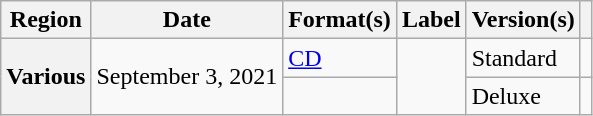<table class="wikitable plainrowheaders">
<tr>
<th scope="col">Region</th>
<th scope="col">Date</th>
<th scope="col">Format(s)</th>
<th scope="col">Label</th>
<th scope="col">Version(s)</th>
<th scope="col"></th>
</tr>
<tr>
<th scope="row" rowspan="2">Various</th>
<td rowspan="2">September 3, 2021</td>
<td><a href='#'>CD</a></td>
<td rowspan="2"></td>
<td>Standard</td>
<td style="text-align:center;"></td>
</tr>
<tr>
<td></td>
<td>Deluxe</td>
<td style="text-align:center;"></td>
</tr>
</table>
